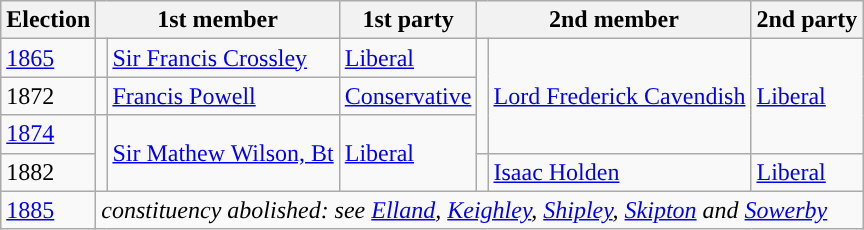<table class="wikitable">
<tr>
<th>Election</th>
<th colspan="2">1st member</th>
<th>1st party</th>
<th colspan="2">2nd member</th>
<th>2nd party</th>
</tr>
<tr>
<td><a href='#'>1865</a></td>
<td style="color:inherit;background-color: "></td>
<td><a href='#'>Sir Francis Crossley</a></td>
<td><a href='#'>Liberal</a></td>
<td rowspan="3" style="color:inherit;background-color: "></td>
<td rowspan="3"><a href='#'>Lord Frederick Cavendish</a></td>
<td rowspan="3"><a href='#'>Liberal</a></td>
</tr>
<tr>
<td>1872</td>
<td style="color:inherit;background-color: "></td>
<td><a href='#'>Francis Powell</a></td>
<td><a href='#'>Conservative</a></td>
</tr>
<tr>
<td><a href='#'>1874</a></td>
<td rowspan="2" style="color:inherit;background-color: "></td>
<td rowspan="2"><a href='#'>Sir Mathew Wilson, Bt</a></td>
<td rowspan="2"><a href='#'>Liberal</a></td>
</tr>
<tr>
<td>1882</td>
<td style="color:inherit;background-color: "></td>
<td><a href='#'>Isaac Holden</a></td>
<td><a href='#'>Liberal</a></td>
</tr>
<tr>
<td><a href='#'>1885</a></td>
<td colspan="6"><em>constituency abolished: see <a href='#'>Elland</a>, <a href='#'>Keighley</a>, <a href='#'>Shipley</a>, <a href='#'>Skipton</a> and <a href='#'>Sowerby</a></em></td>
</tr>
</table>
